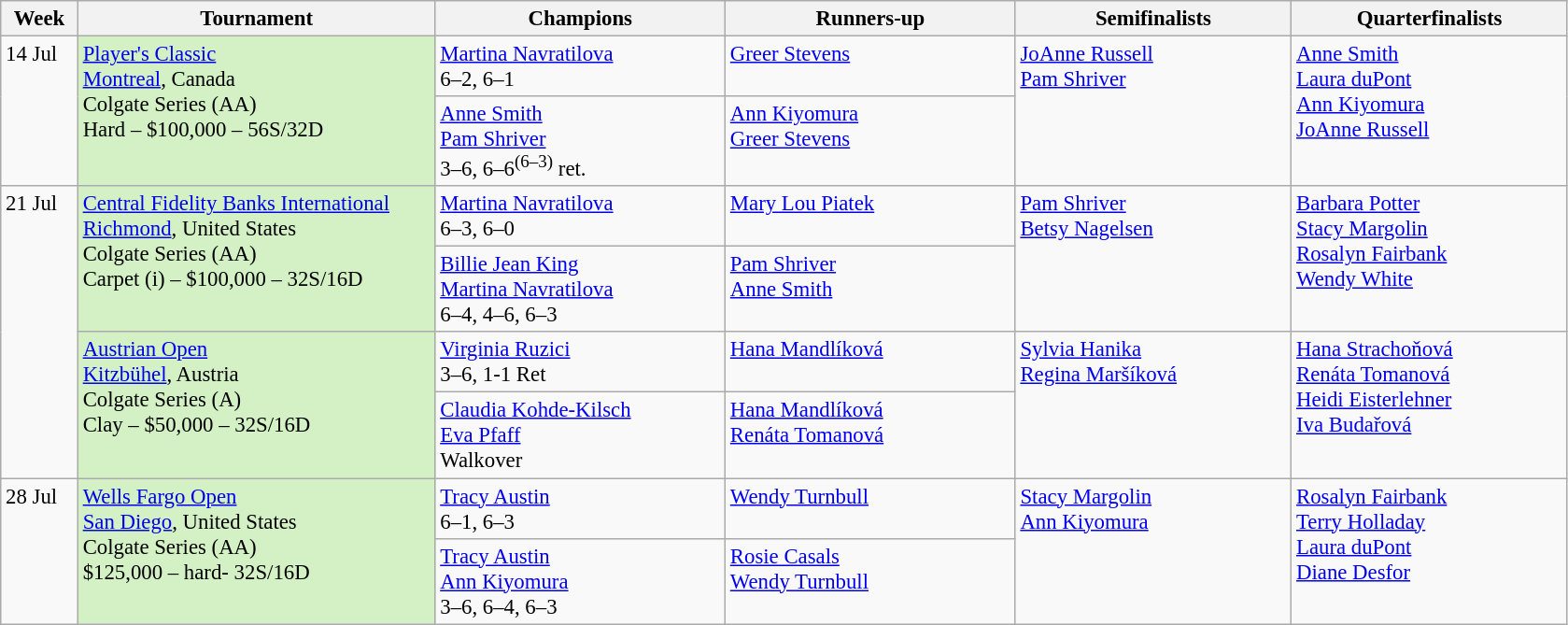<table class=wikitable style=font-size:95%>
<tr>
<th style="width:48px;">Week</th>
<th style="width:248px;">Tournament</th>
<th style="width:200px;">Champions</th>
<th style="width:200px;">Runners-up</th>
<th style="width:190px;">Semifinalists</th>
<th style="width:190px;">Quarterfinalists</th>
</tr>
<tr valign="top">
<td rowspan=2>14 Jul</td>
<td rowspan=2 bgcolor=#D4F1C5><a href='#'>Player's Classic</a><br> <a href='#'>Montreal</a>, Canada<br>Colgate Series (AA)<br>Hard – $100,000 – 56S/32D</td>
<td> <a href='#'>Martina Navratilova</a><br>6–2, 6–1</td>
<td> <a href='#'>Greer Stevens</a></td>
<td rowspan=2> <a href='#'>JoAnne Russell</a><br> <a href='#'>Pam Shriver</a></td>
<td rowspan=2> <a href='#'>Anne Smith</a><br> <a href='#'>Laura duPont</a><br>  <a href='#'>Ann Kiyomura</a><br> <a href='#'>JoAnne Russell</a></td>
</tr>
<tr valign="top">
<td> <a href='#'>Anne Smith</a><br> <a href='#'>Pam Shriver</a><br> 3–6, 6–6<sup>(6–3)</sup> ret.</td>
<td> <a href='#'>Ann Kiyomura</a><br> <a href='#'>Greer Stevens</a></td>
</tr>
<tr valign=top>
<td rowspan=4>21 Jul</td>
<td rowspan=2 bgcolor=#D4F1C5><a href='#'>Central Fidelity Banks International</a><br> <a href='#'>Richmond</a>, United States <br>Colgate Series (AA)<br>Carpet (i) – $100,000 – 32S/16D</td>
<td> <a href='#'>Martina Navratilova</a><br> 6–3, 6–0</td>
<td> <a href='#'>Mary Lou Piatek</a></td>
<td rowspan=2> <a href='#'>Pam Shriver</a> <br> <a href='#'>Betsy Nagelsen</a></td>
<td rowspan=2> <a href='#'>Barbara Potter</a><br> <a href='#'>Stacy Margolin</a><br>  <a href='#'>Rosalyn Fairbank</a> <br> <a href='#'>Wendy White</a></td>
</tr>
<tr valign="top">
<td> <a href='#'>Billie Jean King</a><br> <a href='#'>Martina Navratilova</a> <br>6–4, 4–6, 6–3</td>
<td> <a href='#'>Pam Shriver</a><br> <a href='#'>Anne Smith</a></td>
</tr>
<tr valign="top">
<td rowspan=2 bgcolor=#D4F1C5><a href='#'>Austrian Open</a><br> <a href='#'>Kitzbühel</a>, Austria<br>Colgate Series (A)<br>Clay – $50,000 – 32S/16D</td>
<td> <a href='#'>Virginia Ruzici</a><br>3–6, 1-1 Ret</td>
<td> <a href='#'>Hana Mandlíková</a></td>
<td rowspan=2>  <a href='#'>Sylvia Hanika</a><br> <a href='#'>Regina Maršíková</a></td>
<td rowspan=2> <a href='#'>Hana Strachoňová</a><br>  <a href='#'>Renáta Tomanová</a> <br> <a href='#'>Heidi Eisterlehner</a><br> <a href='#'>Iva Budařová</a></td>
</tr>
<tr valign="top">
<td> <a href='#'>Claudia Kohde-Kilsch</a><br> <a href='#'>Eva Pfaff</a><br> Walkover</td>
<td> <a href='#'>Hana Mandlíková</a><br> <a href='#'>Renáta Tomanová</a></td>
</tr>
<tr valign="top">
<td rowspan=2>28 Jul</td>
<td rowspan=2 bgcolor=#D4F1C5><a href='#'>Wells Fargo Open</a><br> <a href='#'>San Diego</a>, United States<br>Colgate Series (AA)<br>$125,000 – hard- 32S/16D</td>
<td> <a href='#'>Tracy Austin</a><br>6–1, 6–3</td>
<td> <a href='#'>Wendy Turnbull</a></td>
<td rowspan=2> <a href='#'>Stacy Margolin</a><br> <a href='#'>Ann Kiyomura</a></td>
<td rowspan=2> <a href='#'>Rosalyn Fairbank</a><br> <a href='#'>Terry Holladay</a><br>  <a href='#'>Laura duPont</a><br> <a href='#'>Diane Desfor</a></td>
</tr>
<tr valign="top">
<td> <a href='#'>Tracy Austin</a><br> <a href='#'>Ann Kiyomura</a><br> 3–6, 6–4, 6–3</td>
<td> <a href='#'>Rosie Casals</a><br> <a href='#'>Wendy Turnbull</a></td>
</tr>
</table>
